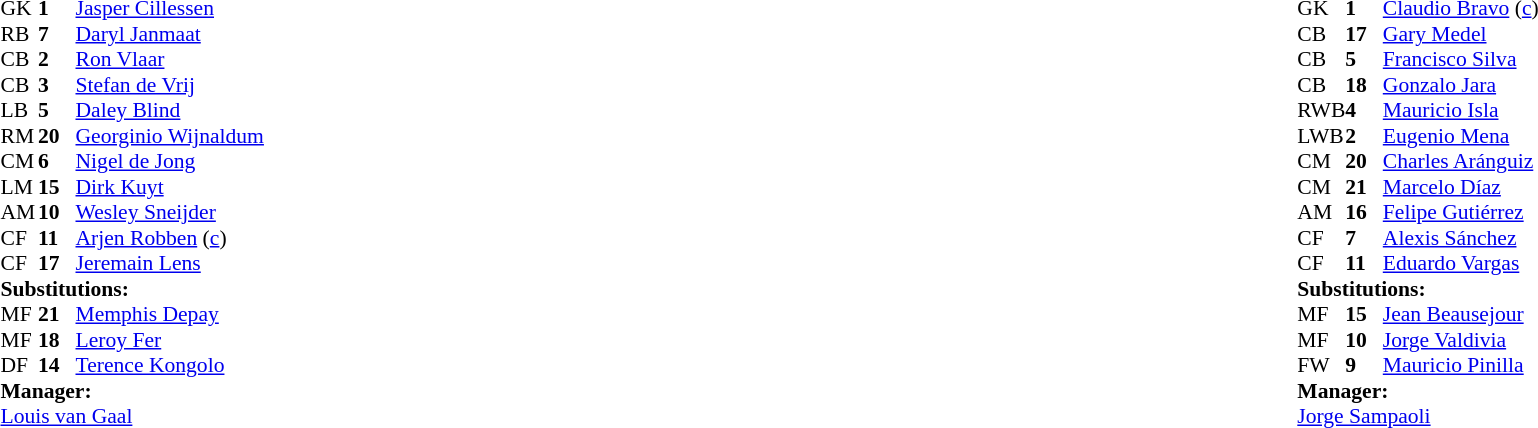<table width="100%">
<tr>
<td valign="top" width="40%"><br><table style="font-size: 90%" cellspacing="0" cellpadding="0">
<tr>
<th width=25></th>
<th width=25></th>
</tr>
<tr>
<td>GK</td>
<td><strong>1</strong></td>
<td><a href='#'>Jasper Cillessen</a></td>
</tr>
<tr>
<td>RB</td>
<td><strong>7</strong></td>
<td><a href='#'>Daryl Janmaat</a></td>
</tr>
<tr>
<td>CB</td>
<td><strong>2</strong></td>
<td><a href='#'>Ron Vlaar</a></td>
</tr>
<tr>
<td>CB</td>
<td><strong>3</strong></td>
<td><a href='#'>Stefan de Vrij</a></td>
</tr>
<tr>
<td>LB</td>
<td><strong>5</strong></td>
<td><a href='#'>Daley Blind</a></td>
<td></td>
</tr>
<tr>
<td>RM</td>
<td><strong>20</strong></td>
<td><a href='#'>Georginio Wijnaldum</a></td>
</tr>
<tr>
<td>CM</td>
<td><strong>6</strong></td>
<td><a href='#'>Nigel de Jong</a></td>
</tr>
<tr>
<td>LM</td>
<td><strong>15</strong></td>
<td><a href='#'>Dirk Kuyt</a></td>
<td></td>
<td></td>
</tr>
<tr>
<td>AM</td>
<td><strong>10</strong></td>
<td><a href='#'>Wesley Sneijder</a></td>
<td></td>
<td></td>
</tr>
<tr>
<td>CF</td>
<td><strong>11</strong></td>
<td><a href='#'>Arjen Robben</a> (<a href='#'>c</a>)</td>
</tr>
<tr>
<td>CF</td>
<td><strong>17</strong></td>
<td><a href='#'>Jeremain Lens</a></td>
<td></td>
<td></td>
</tr>
<tr>
<td colspan=3><strong>Substitutions:</strong></td>
</tr>
<tr>
<td>MF</td>
<td><strong>21</strong></td>
<td><a href='#'>Memphis Depay</a></td>
<td></td>
<td></td>
</tr>
<tr>
<td>MF</td>
<td><strong>18</strong></td>
<td><a href='#'>Leroy Fer</a></td>
<td></td>
<td></td>
</tr>
<tr>
<td>DF</td>
<td><strong>14</strong></td>
<td><a href='#'>Terence Kongolo</a></td>
<td></td>
<td></td>
</tr>
<tr>
<td colspan=3><strong>Manager:</strong></td>
</tr>
<tr>
<td colspan=3><a href='#'>Louis van Gaal</a></td>
</tr>
</table>
</td>
<td valign="top"></td>
<td valign="top" width="50%"><br><table cellspacing="0" cellpadding="0" style="font-size:90%; margin:auto">
<tr>
<th width=25></th>
<th width=25></th>
</tr>
<tr>
<td>GK</td>
<td><strong>1</strong></td>
<td><a href='#'>Claudio Bravo</a> (<a href='#'>c</a>)</td>
</tr>
<tr>
<td>CB</td>
<td><strong>17</strong></td>
<td><a href='#'>Gary Medel</a></td>
</tr>
<tr>
<td>CB</td>
<td><strong>5</strong></td>
<td><a href='#'>Francisco Silva</a></td>
<td></td>
<td></td>
</tr>
<tr>
<td>CB</td>
<td><strong>18</strong></td>
<td><a href='#'>Gonzalo Jara</a></td>
</tr>
<tr>
<td>RWB</td>
<td><strong>4</strong></td>
<td><a href='#'>Mauricio Isla</a></td>
</tr>
<tr>
<td>LWB</td>
<td><strong>2</strong></td>
<td><a href='#'>Eugenio Mena</a></td>
</tr>
<tr>
<td>CM</td>
<td><strong>20</strong></td>
<td><a href='#'>Charles Aránguiz</a></td>
</tr>
<tr>
<td>CM</td>
<td><strong>21</strong></td>
<td><a href='#'>Marcelo Díaz</a></td>
</tr>
<tr>
<td>AM</td>
<td><strong>16</strong></td>
<td><a href='#'>Felipe Gutiérrez</a></td>
<td></td>
<td></td>
</tr>
<tr>
<td>CF</td>
<td><strong>7</strong></td>
<td><a href='#'>Alexis Sánchez</a></td>
</tr>
<tr>
<td>CF</td>
<td><strong>11</strong></td>
<td><a href='#'>Eduardo Vargas</a></td>
<td></td>
<td></td>
</tr>
<tr>
<td colspan=3><strong>Substitutions:</strong></td>
</tr>
<tr>
<td>MF</td>
<td><strong>15</strong></td>
<td><a href='#'>Jean Beausejour</a></td>
<td></td>
<td></td>
</tr>
<tr>
<td>MF</td>
<td><strong>10</strong></td>
<td><a href='#'>Jorge Valdivia</a></td>
<td></td>
<td></td>
</tr>
<tr>
<td>FW</td>
<td><strong>9</strong></td>
<td><a href='#'>Mauricio Pinilla</a></td>
<td></td>
<td></td>
</tr>
<tr>
<td colspan=3><strong>Manager:</strong></td>
</tr>
<tr>
<td colspan=3> <a href='#'>Jorge Sampaoli</a></td>
</tr>
</table>
</td>
</tr>
</table>
